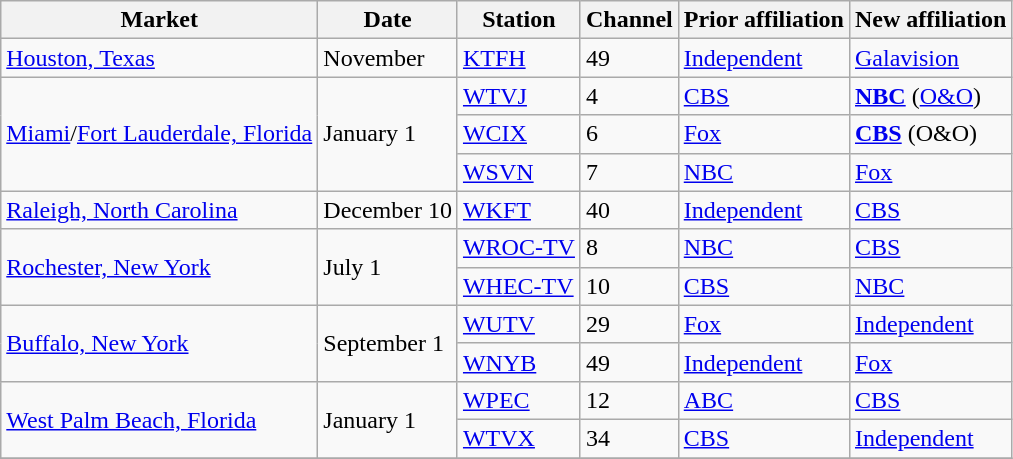<table class="wikitable">
<tr>
<th>Market</th>
<th>Date</th>
<th>Station</th>
<th>Channel</th>
<th>Prior affiliation</th>
<th>New affiliation</th>
</tr>
<tr>
<td><a href='#'>Houston, Texas</a></td>
<td>November</td>
<td><a href='#'>KTFH</a></td>
<td>49</td>
<td><a href='#'>Independent</a></td>
<td><a href='#'>Galavision</a></td>
</tr>
<tr>
<td rowspan="3"><a href='#'>Miami</a>/<a href='#'>Fort Lauderdale, Florida</a></td>
<td rowspan="3">January 1</td>
<td><a href='#'>WTVJ</a></td>
<td>4</td>
<td><a href='#'>CBS</a></td>
<td><strong><a href='#'>NBC</a></strong> (<a href='#'>O&O</a>)</td>
</tr>
<tr>
<td><a href='#'>WCIX</a></td>
<td>6</td>
<td><a href='#'>Fox</a></td>
<td><strong><a href='#'>CBS</a></strong> (O&O)</td>
</tr>
<tr>
<td><a href='#'>WSVN</a></td>
<td>7</td>
<td><a href='#'>NBC</a></td>
<td><a href='#'>Fox</a></td>
</tr>
<tr>
<td><a href='#'>Raleigh, North Carolina</a></td>
<td>December 10</td>
<td><a href='#'>WKFT</a></td>
<td>40</td>
<td><a href='#'>Independent</a></td>
<td><a href='#'>CBS</a></td>
</tr>
<tr>
<td rowspan="2"><a href='#'>Rochester, New York</a></td>
<td rowspan="2">July 1</td>
<td><a href='#'>WROC-TV</a></td>
<td>8</td>
<td><a href='#'>NBC</a></td>
<td><a href='#'>CBS</a></td>
</tr>
<tr>
<td><a href='#'>WHEC-TV</a></td>
<td>10</td>
<td><a href='#'>CBS</a></td>
<td><a href='#'>NBC</a></td>
</tr>
<tr>
<td rowspan="2"><a href='#'>Buffalo, New York</a></td>
<td rowspan="2">September 1</td>
<td><a href='#'>WUTV</a></td>
<td>29</td>
<td><a href='#'>Fox</a></td>
<td><a href='#'>Independent</a></td>
</tr>
<tr>
<td><a href='#'>WNYB</a></td>
<td>49</td>
<td><a href='#'>Independent</a></td>
<td><a href='#'>Fox</a></td>
</tr>
<tr>
<td rowspan="2"><a href='#'>West Palm Beach, Florida</a></td>
<td rowspan="2">January 1</td>
<td><a href='#'>WPEC</a></td>
<td>12</td>
<td><a href='#'>ABC</a></td>
<td><a href='#'>CBS</a></td>
</tr>
<tr>
<td><a href='#'>WTVX</a></td>
<td>34</td>
<td><a href='#'>CBS</a></td>
<td><a href='#'>Independent</a></td>
</tr>
<tr>
</tr>
</table>
